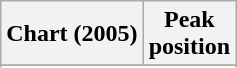<table class="wikitable sortable">
<tr>
<th>Chart (2005)</th>
<th>Peak<br>position</th>
</tr>
<tr>
</tr>
<tr>
</tr>
<tr>
</tr>
</table>
